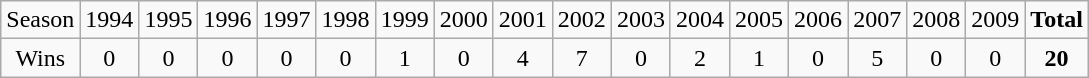<table class="wikitable sortable">
<tr>
<td>Season</td>
<td>1994</td>
<td>1995</td>
<td>1996</td>
<td>1997</td>
<td>1998</td>
<td>1999</td>
<td>2000</td>
<td>2001</td>
<td>2002</td>
<td>2003</td>
<td>2004</td>
<td>2005</td>
<td>2006</td>
<td>2007</td>
<td>2008</td>
<td>2009</td>
<td><strong>Total</strong></td>
</tr>
<tr align=center>
<td>Wins</td>
<td>0</td>
<td>0</td>
<td>0</td>
<td>0</td>
<td>0</td>
<td>1</td>
<td>0</td>
<td>4</td>
<td>7</td>
<td>0</td>
<td>2</td>
<td>1</td>
<td>0</td>
<td>5</td>
<td>0</td>
<td>0</td>
<td><strong>20</strong></td>
</tr>
</table>
